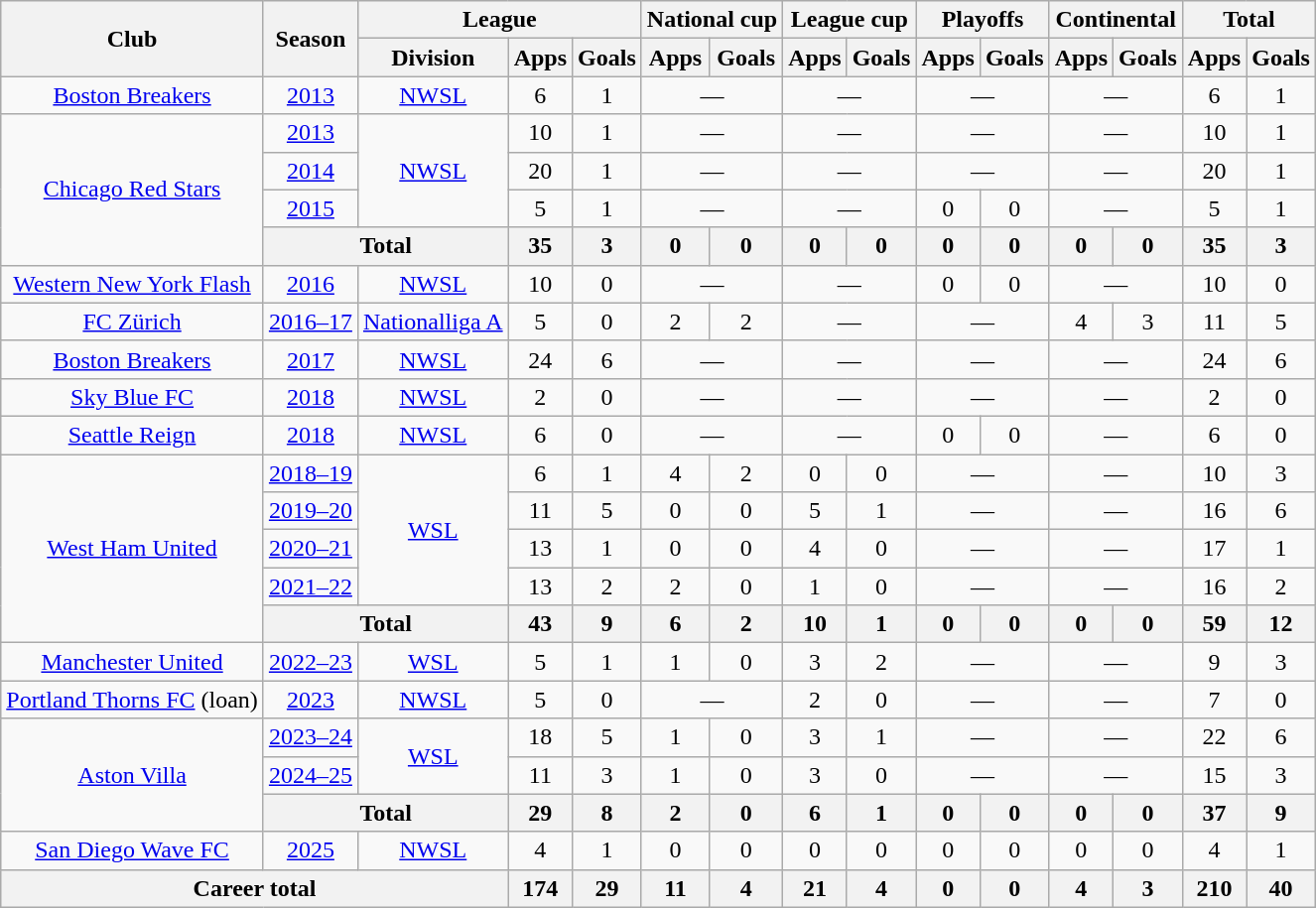<table class="wikitable" style="text-align:center">
<tr>
<th rowspan="2">Club</th>
<th rowspan="2">Season</th>
<th colspan="3">League</th>
<th colspan="2">National cup</th>
<th colspan="2">League cup</th>
<th colspan="2">Playoffs</th>
<th colspan="2">Continental</th>
<th colspan="2">Total</th>
</tr>
<tr>
<th>Division</th>
<th>Apps</th>
<th>Goals</th>
<th>Apps</th>
<th>Goals</th>
<th>Apps</th>
<th>Goals</th>
<th>Apps</th>
<th>Goals</th>
<th>Apps</th>
<th>Goals</th>
<th>Apps</th>
<th>Goals</th>
</tr>
<tr>
<td><a href='#'>Boston Breakers</a></td>
<td><a href='#'>2013</a></td>
<td><a href='#'>NWSL</a></td>
<td>6</td>
<td>1</td>
<td colspan="2">—</td>
<td colspan="2">—</td>
<td colspan="2">—</td>
<td colspan="2">—</td>
<td>6</td>
<td>1</td>
</tr>
<tr>
<td rowspan="4"><a href='#'>Chicago Red Stars</a></td>
<td><a href='#'>2013</a></td>
<td rowspan="3"><a href='#'>NWSL</a></td>
<td>10</td>
<td>1</td>
<td colspan="2">—</td>
<td colspan="2">—</td>
<td colspan="2">—</td>
<td colspan="2">—</td>
<td>10</td>
<td>1</td>
</tr>
<tr>
<td><a href='#'>2014</a></td>
<td>20</td>
<td>1</td>
<td colspan="2">—</td>
<td colspan="2">—</td>
<td colspan="2">—</td>
<td colspan="2">—</td>
<td>20</td>
<td>1</td>
</tr>
<tr>
<td><a href='#'>2015</a></td>
<td>5</td>
<td>1</td>
<td colspan="2">—</td>
<td colspan="2">—</td>
<td>0</td>
<td>0</td>
<td colspan="2">—</td>
<td>5</td>
<td>1</td>
</tr>
<tr>
<th colspan="2">Total</th>
<th>35</th>
<th>3</th>
<th>0</th>
<th>0</th>
<th>0</th>
<th>0</th>
<th>0</th>
<th>0</th>
<th>0</th>
<th>0</th>
<th>35</th>
<th>3</th>
</tr>
<tr>
<td><a href='#'>Western New York Flash</a></td>
<td><a href='#'>2016</a></td>
<td><a href='#'>NWSL</a></td>
<td>10</td>
<td>0</td>
<td colspan="2">—</td>
<td colspan="2">—</td>
<td>0</td>
<td>0</td>
<td colspan="2">—</td>
<td>10</td>
<td>0</td>
</tr>
<tr>
<td><a href='#'>FC Zürich</a></td>
<td><a href='#'>2016–17</a></td>
<td><a href='#'>Nationalliga A</a></td>
<td>5</td>
<td>0</td>
<td>2</td>
<td>2</td>
<td colspan="2">—</td>
<td colspan="2">—</td>
<td>4</td>
<td>3</td>
<td>11</td>
<td>5</td>
</tr>
<tr>
<td><a href='#'>Boston Breakers</a></td>
<td><a href='#'>2017</a></td>
<td><a href='#'>NWSL</a></td>
<td>24</td>
<td>6</td>
<td colspan="2">—</td>
<td colspan="2">—</td>
<td colspan="2">—</td>
<td colspan="2">—</td>
<td>24</td>
<td>6</td>
</tr>
<tr>
<td><a href='#'>Sky Blue FC</a></td>
<td><a href='#'>2018</a></td>
<td><a href='#'>NWSL</a></td>
<td>2</td>
<td>0</td>
<td colspan="2">—</td>
<td colspan="2">—</td>
<td colspan="2">—</td>
<td colspan="2">—</td>
<td>2</td>
<td>0</td>
</tr>
<tr>
<td><a href='#'>Seattle Reign</a></td>
<td><a href='#'>2018</a></td>
<td><a href='#'>NWSL</a></td>
<td>6</td>
<td>0</td>
<td colspan="2">—</td>
<td colspan="2">—</td>
<td>0</td>
<td>0</td>
<td colspan="2">—</td>
<td>6</td>
<td>0</td>
</tr>
<tr>
<td rowspan="5"><a href='#'>West Ham United</a></td>
<td><a href='#'>2018–19</a></td>
<td rowspan="4"><a href='#'>WSL</a></td>
<td>6</td>
<td>1</td>
<td>4</td>
<td>2</td>
<td>0</td>
<td>0</td>
<td colspan="2">—</td>
<td colspan="2">—</td>
<td>10</td>
<td>3</td>
</tr>
<tr>
<td><a href='#'>2019–20</a></td>
<td>11</td>
<td>5</td>
<td>0</td>
<td>0</td>
<td>5</td>
<td>1</td>
<td colspan="2">—</td>
<td colspan="2">—</td>
<td>16</td>
<td>6</td>
</tr>
<tr>
<td><a href='#'>2020–21</a></td>
<td>13</td>
<td>1</td>
<td>0</td>
<td>0</td>
<td>4</td>
<td>0</td>
<td colspan="2">—</td>
<td colspan="2">—</td>
<td>17</td>
<td>1</td>
</tr>
<tr>
<td><a href='#'>2021–22</a></td>
<td>13</td>
<td>2</td>
<td>2</td>
<td>0</td>
<td>1</td>
<td>0</td>
<td colspan="2">—</td>
<td colspan="2">—</td>
<td>16</td>
<td>2</td>
</tr>
<tr>
<th colspan="2">Total</th>
<th>43</th>
<th>9</th>
<th>6</th>
<th>2</th>
<th>10</th>
<th>1</th>
<th>0</th>
<th>0</th>
<th>0</th>
<th>0</th>
<th>59</th>
<th>12</th>
</tr>
<tr>
<td><a href='#'>Manchester United</a></td>
<td><a href='#'>2022–23</a></td>
<td><a href='#'>WSL</a></td>
<td>5</td>
<td>1</td>
<td>1</td>
<td>0</td>
<td>3</td>
<td>2</td>
<td colspan="2">—</td>
<td colspan="2">—</td>
<td>9</td>
<td>3</td>
</tr>
<tr>
<td><a href='#'>Portland Thorns FC</a> (loan)</td>
<td><a href='#'>2023</a></td>
<td><a href='#'>NWSL</a></td>
<td>5</td>
<td>0</td>
<td colspan="2">—</td>
<td>2</td>
<td>0</td>
<td colspan="2">—</td>
<td colspan="2">—</td>
<td>7</td>
<td>0</td>
</tr>
<tr>
<td rowspan="3"><a href='#'>Aston Villa</a></td>
<td><a href='#'>2023–24</a></td>
<td rowspan="2"><a href='#'>WSL</a></td>
<td>18</td>
<td>5</td>
<td>1</td>
<td>0</td>
<td>3</td>
<td>1</td>
<td colspan="2">—</td>
<td colspan="2">—</td>
<td>22</td>
<td>6</td>
</tr>
<tr>
<td><a href='#'>2024–25</a></td>
<td>11</td>
<td>3</td>
<td>1</td>
<td>0</td>
<td>3</td>
<td>0</td>
<td colspan="2">—</td>
<td colspan="2">—</td>
<td>15</td>
<td>3</td>
</tr>
<tr>
<th colspan="2">Total</th>
<th>29</th>
<th>8</th>
<th>2</th>
<th>0</th>
<th>6</th>
<th>1</th>
<th>0</th>
<th>0</th>
<th>0</th>
<th>0</th>
<th>37</th>
<th>9</th>
</tr>
<tr>
<td><a href='#'>San Diego Wave FC</a></td>
<td><a href='#'>2025</a></td>
<td><a href='#'>NWSL</a></td>
<td>4</td>
<td>1</td>
<td>0</td>
<td>0</td>
<td>0</td>
<td>0</td>
<td>0</td>
<td>0</td>
<td>0</td>
<td>0</td>
<td>4</td>
<td>1</td>
</tr>
<tr>
<th colspan="3">Career total</th>
<th>174</th>
<th>29</th>
<th>11</th>
<th>4</th>
<th>21</th>
<th>4</th>
<th>0</th>
<th>0</th>
<th>4</th>
<th>3</th>
<th>210</th>
<th>40</th>
</tr>
</table>
